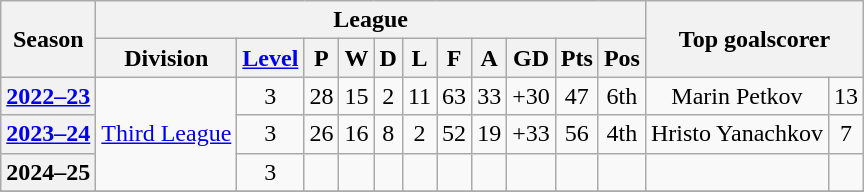<table class="wikitable plainrowheaders sortable" style="text-align: center">
<tr>
<th rowspan=2>Season</th>
<th colspan=11>League</th>
<th rowspan=2 colspan=2>Top goalscorer</th>
</tr>
<tr>
<th scope=col>Division</th>
<th scope=col><a href='#'>Level</a></th>
<th scope=col>P</th>
<th scope=col>W</th>
<th scope=col>D</th>
<th scope=col>L</th>
<th scope=col>F</th>
<th scope=col>A</th>
<th scope=col>GD</th>
<th scope=col>Pts</th>
<th scope=col data-sort-type="number">Pos</th>
</tr>
<tr>
<th scope=row rowspan=1><a href='#'>2022–23</a></th>
<td rowspan=3><a href='#'>Third League</a></td>
<td rowspan=1>3</td>
<td rowspan=1>28</td>
<td rowspan=1>15</td>
<td rowspan=1>2</td>
<td rowspan=1>11</td>
<td rowspan=1>63</td>
<td rowspan=1>33</td>
<td rowspan=1>+30</td>
<td rowspan=1>47</td>
<td rowspan=1>6th</td>
<td rowspan=1> Marin Petkov</td>
<td rowspan=1>13</td>
</tr>
<tr>
<th scope=row rowspan=1><a href='#'>2023–24</a></th>
<td rowspan=1>3</td>
<td rowspan=1>26</td>
<td rowspan=1>16</td>
<td rowspan=1>8</td>
<td rowspan=1>2</td>
<td rowspan=1>52</td>
<td rowspan=1>19</td>
<td rowspan=1>+33</td>
<td rowspan=1>56</td>
<td rowspan=1>4th</td>
<td rowspan=1> Hristo Yanachkov</td>
<td rowspan=1>7</td>
</tr>
<tr>
<th scope=row rowspan=1>2024–25</th>
<td rowspan=1>3</td>
<td rowspan=1></td>
<td rowspan=1></td>
<td rowspan=1></td>
<td rowspan=1></td>
<td rowspan=1></td>
<td rowspan=1></td>
<td rowspan=1></td>
<td rowspan=1></td>
<td rowspan=1></td>
<td rowspan=1></td>
<td rowspan=1></td>
</tr>
<tr>
</tr>
</table>
